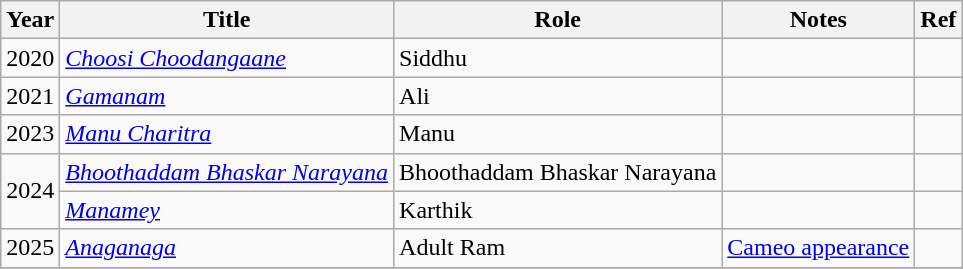<table class="wikitable">
<tr>
<th>Year</th>
<th>Title</th>
<th>Role</th>
<th>Notes</th>
<th>Ref</th>
</tr>
<tr>
<td>2020</td>
<td><em><a href='#'>Choosi Choodangaane</a></em></td>
<td>Siddhu</td>
<td></td>
<td></td>
</tr>
<tr>
<td>2021</td>
<td><em><a href='#'>Gamanam</a></em></td>
<td>Ali</td>
<td></td>
<td></td>
</tr>
<tr>
<td>2023</td>
<td><em><a href='#'>Manu Charitra</a></em></td>
<td>Manu</td>
<td></td>
<td></td>
</tr>
<tr>
<td rowspan="2">2024</td>
<td><em><a href='#'>Bhoothaddam Bhaskar Narayana</a></em></td>
<td>Bhoothaddam Bhaskar Narayana</td>
<td></td>
<td></td>
</tr>
<tr>
<td><em><a href='#'>Manamey</a></em></td>
<td>Karthik</td>
<td></td>
<td></td>
</tr>
<tr>
<td>2025</td>
<td><a href='#'><em>Anaganaga</em></a></td>
<td>Adult Ram</td>
<td><a href='#'>Cameo appearance</a></td>
<td></td>
</tr>
<tr>
</tr>
</table>
